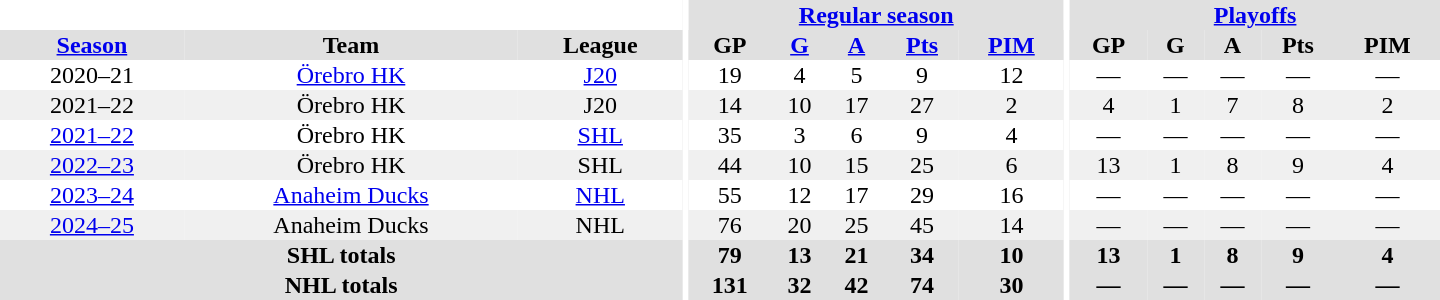<table border="0" cellpadding="1" cellspacing="0" style="text-align:center; width:60em;">
<tr bgcolor="#e0e0e0">
<th colspan="3" bgcolor="#ffffff"></th>
<th rowspan="99" bgcolor="#ffffff"></th>
<th colspan="5"><a href='#'>Regular season</a></th>
<th rowspan="99" bgcolor="#ffffff"></th>
<th colspan="5"><a href='#'>Playoffs</a></th>
</tr>
<tr bgcolor="#e0e0e0">
<th><a href='#'>Season</a></th>
<th>Team</th>
<th>League</th>
<th>GP</th>
<th><a href='#'>G</a></th>
<th><a href='#'>A</a></th>
<th><a href='#'>Pts</a></th>
<th><a href='#'>PIM</a></th>
<th>GP</th>
<th>G</th>
<th>A</th>
<th>Pts</th>
<th>PIM</th>
</tr>
<tr>
<td>2020–21</td>
<td><a href='#'>Örebro HK</a></td>
<td><a href='#'>J20</a></td>
<td>19</td>
<td>4</td>
<td>5</td>
<td>9</td>
<td>12</td>
<td>—</td>
<td>—</td>
<td>—</td>
<td>—</td>
<td>—</td>
</tr>
<tr bgcolor="#f0f0f0">
<td>2021–22</td>
<td>Örebro HK</td>
<td>J20</td>
<td>14</td>
<td>10</td>
<td>17</td>
<td>27</td>
<td>2</td>
<td>4</td>
<td>1</td>
<td>7</td>
<td>8</td>
<td>2</td>
</tr>
<tr>
<td><a href='#'>2021–22</a></td>
<td>Örebro HK</td>
<td><a href='#'>SHL</a></td>
<td>35</td>
<td>3</td>
<td>6</td>
<td>9</td>
<td>4</td>
<td>—</td>
<td>—</td>
<td>—</td>
<td>—</td>
<td>—</td>
</tr>
<tr bgcolor="#f0f0f0">
<td><a href='#'>2022–23</a></td>
<td>Örebro HK</td>
<td>SHL</td>
<td>44</td>
<td>10</td>
<td>15</td>
<td>25</td>
<td>6</td>
<td>13</td>
<td>1</td>
<td>8</td>
<td>9</td>
<td>4</td>
</tr>
<tr>
<td><a href='#'>2023–24</a></td>
<td><a href='#'>Anaheim Ducks</a></td>
<td><a href='#'>NHL</a></td>
<td>55</td>
<td>12</td>
<td>17</td>
<td>29</td>
<td>16</td>
<td>—</td>
<td>—</td>
<td>—</td>
<td>—</td>
<td>—</td>
</tr>
<tr bgcolor="#f0f0f0">
<td><a href='#'>2024–25</a></td>
<td>Anaheim Ducks</td>
<td>NHL</td>
<td>76</td>
<td>20</td>
<td>25</td>
<td>45</td>
<td>14</td>
<td>—</td>
<td>—</td>
<td>—</td>
<td>—</td>
<td>—</td>
</tr>
<tr bgcolor="#e0e0e0">
<th colspan="3">SHL totals</th>
<th>79</th>
<th>13</th>
<th>21</th>
<th>34</th>
<th>10</th>
<th>13</th>
<th>1</th>
<th>8</th>
<th>9</th>
<th>4</th>
</tr>
<tr bgcolor="#e0e0e0">
<th colspan="3">NHL totals</th>
<th>131</th>
<th>32</th>
<th>42</th>
<th>74</th>
<th>30</th>
<th>—</th>
<th>—</th>
<th>—</th>
<th>—</th>
<th>—</th>
</tr>
</table>
